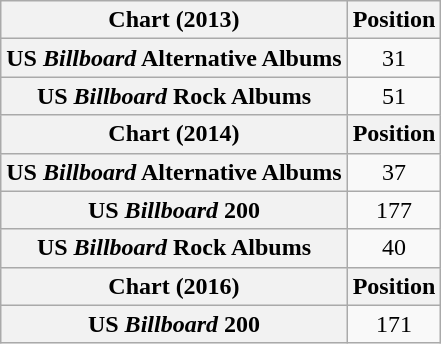<table class="wikitable sortable plainrowheaders" style="text-align:center">
<tr>
<th scope="col">Chart (2013)</th>
<th scope="col">Position</th>
</tr>
<tr>
<th scope="row">US <em>Billboard</em> Alternative Albums </th>
<td>31</td>
</tr>
<tr>
<th scope="row">US <em>Billboard</em> Rock Albums</th>
<td>51</td>
</tr>
<tr>
<th scope="col">Chart (2014)</th>
<th scope="col">Position</th>
</tr>
<tr>
<th scope="row">US <em>Billboard</em> Alternative Albums </th>
<td>37</td>
</tr>
<tr>
<th scope="row">US <em>Billboard</em> 200</th>
<td>177</td>
</tr>
<tr>
<th scope="row">US <em>Billboard</em> Rock Albums</th>
<td>40</td>
</tr>
<tr>
<th scope="col">Chart (2016)</th>
<th scope="col">Position</th>
</tr>
<tr>
<th scope="row">US <em>Billboard</em> 200</th>
<td>171</td>
</tr>
</table>
